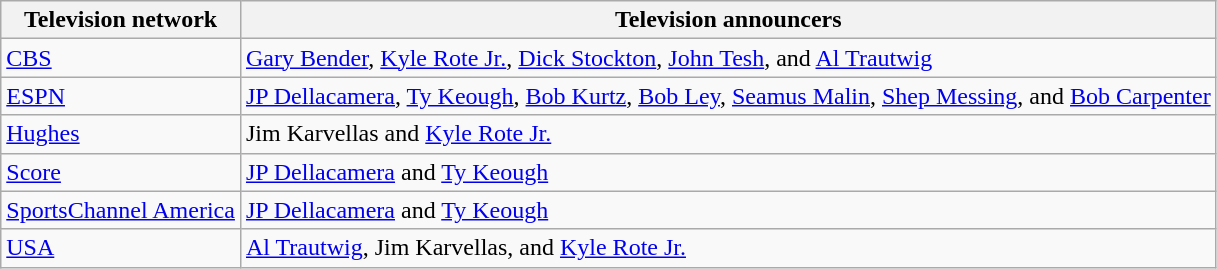<table class="wikitable">
<tr>
<th>Television network</th>
<th>Television announcers</th>
</tr>
<tr>
<td><a href='#'>CBS</a></td>
<td><a href='#'>Gary Bender</a>, <a href='#'>Kyle Rote Jr.</a>, <a href='#'>Dick Stockton</a>, <a href='#'>John Tesh</a>, and <a href='#'>Al Trautwig</a></td>
</tr>
<tr>
<td><a href='#'>ESPN</a></td>
<td><a href='#'>JP Dellacamera</a>, <a href='#'>Ty Keough</a>, <a href='#'>Bob Kurtz</a>, <a href='#'>Bob Ley</a>, <a href='#'>Seamus Malin</a>, <a href='#'>Shep Messing</a>, and <a href='#'>Bob Carpenter</a></td>
</tr>
<tr>
<td><a href='#'>Hughes</a></td>
<td>Jim Karvellas and <a href='#'>Kyle Rote Jr.</a></td>
</tr>
<tr>
<td><a href='#'>Score</a></td>
<td><a href='#'>JP Dellacamera</a> and <a href='#'>Ty Keough</a></td>
</tr>
<tr>
<td><a href='#'>SportsChannel America</a></td>
<td><a href='#'>JP Dellacamera</a> and <a href='#'>Ty Keough</a></td>
</tr>
<tr>
<td><a href='#'>USA</a></td>
<td><a href='#'>Al Trautwig</a>, Jim Karvellas, and <a href='#'>Kyle Rote Jr.</a></td>
</tr>
</table>
